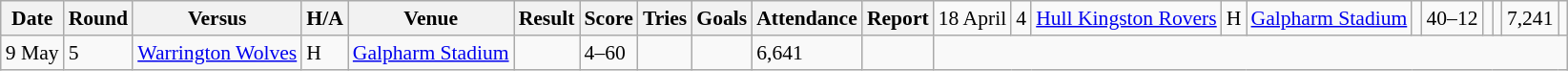<table class="wikitable defaultleft col2center col4center col7center col10right" style="font-size:90%;">
<tr>
<th>Date</th>
<th>Round</th>
<th>Versus</th>
<th>H/A</th>
<th>Venue</th>
<th>Result</th>
<th>Score</th>
<th>Tries</th>
<th>Goals</th>
<th>Attendance</th>
<th>Report</th>
<td>18 April</td>
<td>4</td>
<td> <a href='#'>Hull Kingston Rovers</a></td>
<td>H</td>
<td><a href='#'>Galpharm Stadium</a></td>
<td></td>
<td>40–12</td>
<td></td>
<td></td>
<td>7,241</td>
<td></td>
</tr>
<tr>
<td>9 May</td>
<td>5</td>
<td> <a href='#'>Warrington Wolves</a></td>
<td>H</td>
<td><a href='#'>Galpharm Stadium</a></td>
<td></td>
<td>4–60</td>
<td></td>
<td></td>
<td>6,641</td>
<td></td>
</tr>
</table>
